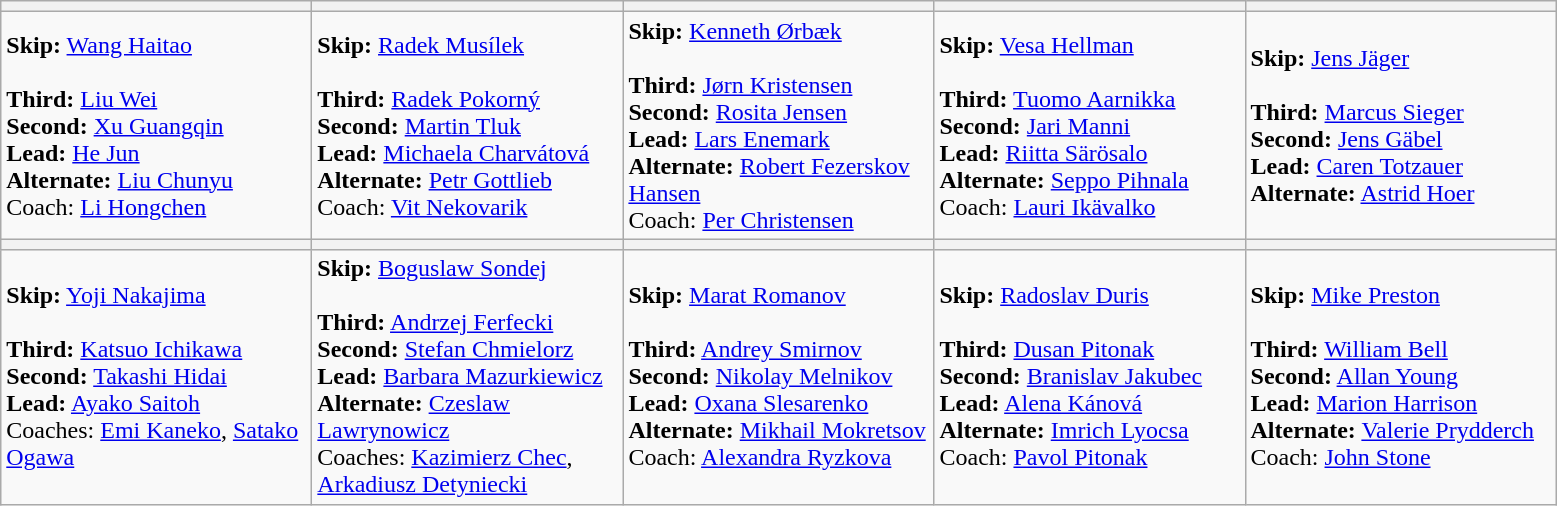<table class="wikitable">
<tr>
<th bgcolor="#efefef" width="200"></th>
<th bgcolor="#efefef" width="200"></th>
<th bgcolor="#efefef" width="200"></th>
<th bgcolor="#efefef" width="200"></th>
<th bgcolor="#efefef" width="200"></th>
</tr>
<tr>
<td><strong>Skip:</strong> <a href='#'>Wang Haitao</a><br><br><strong>Third:</strong> <a href='#'>Liu Wei</a><br>
<strong>Second:</strong> <a href='#'>Xu Guangqin</a><br>
<strong>Lead:</strong> <a href='#'>He Jun</a><br>
<strong>Alternate:</strong> <a href='#'>Liu Chunyu</a><br>
Coach: <a href='#'>Li Hongchen</a></td>
<td><strong>Skip:</strong> <a href='#'>Radek Musílek</a><br><br><strong>Third:</strong> <a href='#'>Radek Pokorný</a><br>
<strong>Second:</strong> <a href='#'>Martin Tluk</a><br>
<strong>Lead:</strong> <a href='#'>Michaela Charvátová</a><br>
<strong>Alternate:</strong> <a href='#'>Petr Gottlieb</a><br>
Coach: <a href='#'>Vit Nekovarik</a></td>
<td><strong>Skip:</strong> <a href='#'>Kenneth Ørbæk</a><br><br><strong>Third:</strong> <a href='#'>Jørn Kristensen</a><br>
<strong>Second:</strong> <a href='#'>Rosita Jensen</a><br>
<strong>Lead:</strong> <a href='#'>Lars Enemark</a><br>
<strong>Alternate:</strong> <a href='#'>Robert Fezerskov Hansen</a><br>
Coach: <a href='#'>Per Christensen</a></td>
<td><strong>Skip:</strong> <a href='#'>Vesa Hellman</a><br><br><strong>Third:</strong> <a href='#'>Tuomo Aarnikka</a><br>
<strong>Second:</strong> <a href='#'>Jari Manni</a><br>
<strong>Lead:</strong> <a href='#'>Riitta Särösalo</a><br>
<strong>Alternate:</strong> <a href='#'>Seppo Pihnala</a><br>
Coach: <a href='#'>Lauri Ikävalko</a></td>
<td><strong>Skip:</strong> <a href='#'>Jens Jäger</a><br><br><strong>Third:</strong> <a href='#'>Marcus Sieger</a><br>
<strong>Second:</strong> <a href='#'>Jens Gäbel</a><br>
<strong>Lead:</strong> <a href='#'>Caren Totzauer</a><br>
<strong>Alternate:</strong> <a href='#'>Astrid Hoer</a></td>
</tr>
<tr>
<th bgcolor="#efefef" width="200"></th>
<th bgcolor="#efefef" width="200"></th>
<th bgcolor="#efefef" width="200"></th>
<th bgcolor="#efefef" width="200"></th>
<th bgcolor="#efefef" width="200"></th>
</tr>
<tr>
<td><strong>Skip:</strong> <a href='#'>Yoji Nakajima</a><br><br><strong>Third:</strong> <a href='#'>Katsuo Ichikawa</a><br>
<strong>Second:</strong> <a href='#'>Takashi Hidai</a><br>
<strong>Lead:</strong> <a href='#'>Ayako Saitoh</a><br>
Coaches: <a href='#'>Emi Kaneko</a>, <a href='#'>Satako Ogawa</a></td>
<td><strong>Skip:</strong> <a href='#'>Boguslaw Sondej</a><br><br><strong>Third:</strong> <a href='#'>Andrzej Ferfecki</a><br>
<strong>Second:</strong> <a href='#'>Stefan Chmielorz</a><br>
<strong>Lead:</strong> <a href='#'>Barbara Mazurkiewicz</a><br>
<strong>Alternate:</strong> <a href='#'>Czeslaw Lawrynowicz</a><br>
Coaches: <a href='#'>Kazimierz Chec</a>, <a href='#'>Arkadiusz Detyniecki</a></td>
<td><strong>Skip:</strong> <a href='#'>Marat Romanov</a><br><br><strong>Third:</strong> <a href='#'>Andrey Smirnov</a><br>
<strong>Second:</strong> <a href='#'>Nikolay Melnikov</a><br>
<strong>Lead:</strong> <a href='#'>Oxana Slesarenko</a><br>
<strong>Alternate:</strong> <a href='#'>Mikhail Mokretsov</a><br>
Coach: <a href='#'>Alexandra Ryzkova</a></td>
<td><strong>Skip:</strong> <a href='#'>Radoslav Duris</a><br><br><strong>Third:</strong> <a href='#'>Dusan Pitonak</a><br>
<strong>Second:</strong> <a href='#'>Branislav Jakubec</a><br>
<strong>Lead:</strong> <a href='#'>Alena Kánová</a><br>
<strong>Alternate:</strong> <a href='#'>Imrich Lyocsa</a><br>
Coach: <a href='#'>Pavol Pitonak</a></td>
<td><strong>Skip:</strong> <a href='#'>Mike Preston</a><br><br><strong>Third:</strong> <a href='#'>William Bell</a><br>
<strong>Second:</strong> <a href='#'>Allan Young</a><br>
<strong>Lead:</strong> <a href='#'>Marion Harrison</a><br>
<strong>Alternate:</strong> <a href='#'>Valerie Prydderch</a><br>
Coach: <a href='#'>John Stone</a></td>
</tr>
</table>
